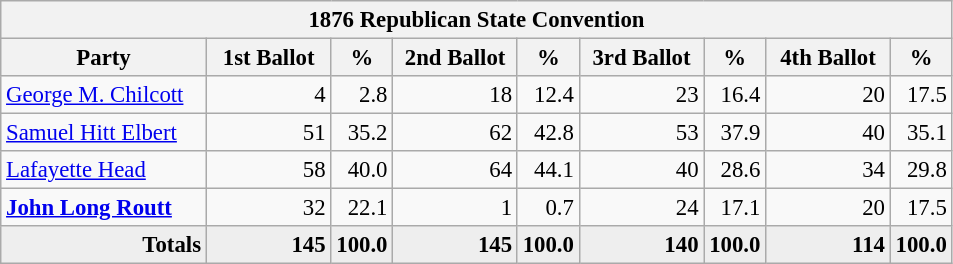<table class="wikitable" style="font-size: 95%;">
<tr>
<th colspan="9" >1876 Republican State Convention</th>
</tr>
<tr>
<th>Party</th>
<th style="width: 5em">1st Ballot</th>
<th style="width: 2em">%</th>
<th style="width: 5em">2nd Ballot</th>
<th style="width: 2em">%</th>
<th style="width: 5em">3rd Ballot</th>
<th style="width: 2em">%</th>
<th style="width: 5em">4th Ballot</th>
<th style="width: 2em">%</th>
</tr>
<tr>
<td style="width: 130px"><a href='#'>George M. Chilcott</a></td>
<td align="right">4</td>
<td align="right">2.8</td>
<td align="right">18</td>
<td align="right">12.4</td>
<td align="right">23</td>
<td align="right">16.4</td>
<td align="right">20</td>
<td align="right">17.5</td>
</tr>
<tr>
<td style="width: 130px"><a href='#'>Samuel Hitt Elbert</a></td>
<td align="right">51</td>
<td align="right">35.2</td>
<td align="right">62</td>
<td align="right">42.8</td>
<td align="right">53</td>
<td align="right">37.9</td>
<td align="right">40</td>
<td align="right">35.1</td>
</tr>
<tr>
<td style="width: 130px"><a href='#'>Lafayette Head</a></td>
<td align="right">58</td>
<td align="right">40.0</td>
<td align="right">64</td>
<td align="right">44.1</td>
<td align="right">40</td>
<td align="right">28.6</td>
<td align="right">34</td>
<td align="right">29.8</td>
</tr>
<tr>
<td style="width: 130px"><strong><a href='#'>John Long Routt</a></strong></td>
<td align="right">32</td>
<td align="right">22.1</td>
<td align="right">1</td>
<td align="right">0.7</td>
<td align="right">24</td>
<td align="right">17.1</td>
<td align="right">20</td>
<td align="right">17.5</td>
</tr>
<tr style="background:#eee; text-align:right;">
<td><strong>Totals</strong></td>
<td><strong>145</strong></td>
<td><strong>100.0</strong></td>
<td><strong>145</strong></td>
<td><strong>100.0</strong></td>
<td><strong>140</strong></td>
<td><strong>100.0</strong></td>
<td><strong>114</strong></td>
<td><strong>100.0</strong></td>
</tr>
</table>
